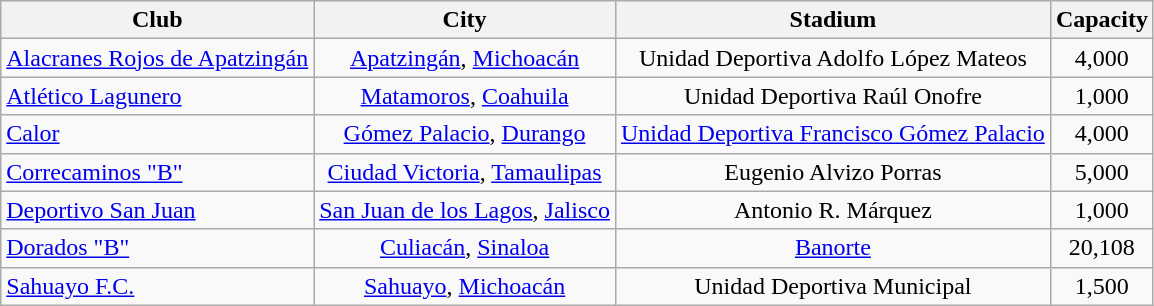<table class="wikitable sortable" style="text-align: center;">
<tr>
<th>Club</th>
<th>City</th>
<th>Stadium</th>
<th>Capacity</th>
</tr>
<tr>
<td align="left"><a href='#'>Alacranes Rojos de Apatzingán</a></td>
<td><a href='#'>Apatzingán</a>, <a href='#'>Michoacán</a></td>
<td>Unidad Deportiva Adolfo López Mateos</td>
<td>4,000</td>
</tr>
<tr>
<td align="left"><a href='#'>Atlético Lagunero</a></td>
<td><a href='#'>Matamoros</a>, <a href='#'>Coahuila</a></td>
<td>Unidad Deportiva Raúl Onofre</td>
<td>1,000</td>
</tr>
<tr>
<td align="left"><a href='#'>Calor</a></td>
<td><a href='#'>Gómez Palacio</a>, <a href='#'>Durango</a></td>
<td><a href='#'>Unidad Deportiva Francisco Gómez Palacio</a></td>
<td>4,000</td>
</tr>
<tr>
<td align="left"><a href='#'>Correcaminos "B"</a></td>
<td><a href='#'>Ciudad Victoria</a>, <a href='#'>Tamaulipas</a></td>
<td>Eugenio Alvizo Porras</td>
<td>5,000</td>
</tr>
<tr>
<td align="left"><a href='#'>Deportivo San Juan</a></td>
<td><a href='#'>San Juan de los Lagos</a>, <a href='#'>Jalisco</a></td>
<td>Antonio R. Márquez</td>
<td>1,000</td>
</tr>
<tr>
<td align="left"><a href='#'>Dorados "B"</a></td>
<td><a href='#'>Culiacán</a>, <a href='#'>Sinaloa</a></td>
<td><a href='#'>Banorte</a></td>
<td>20,108</td>
</tr>
<tr>
<td align="left"><a href='#'>Sahuayo F.C.</a></td>
<td><a href='#'>Sahuayo</a>, <a href='#'>Michoacán</a></td>
<td>Unidad Deportiva Municipal</td>
<td>1,500</td>
</tr>
</table>
